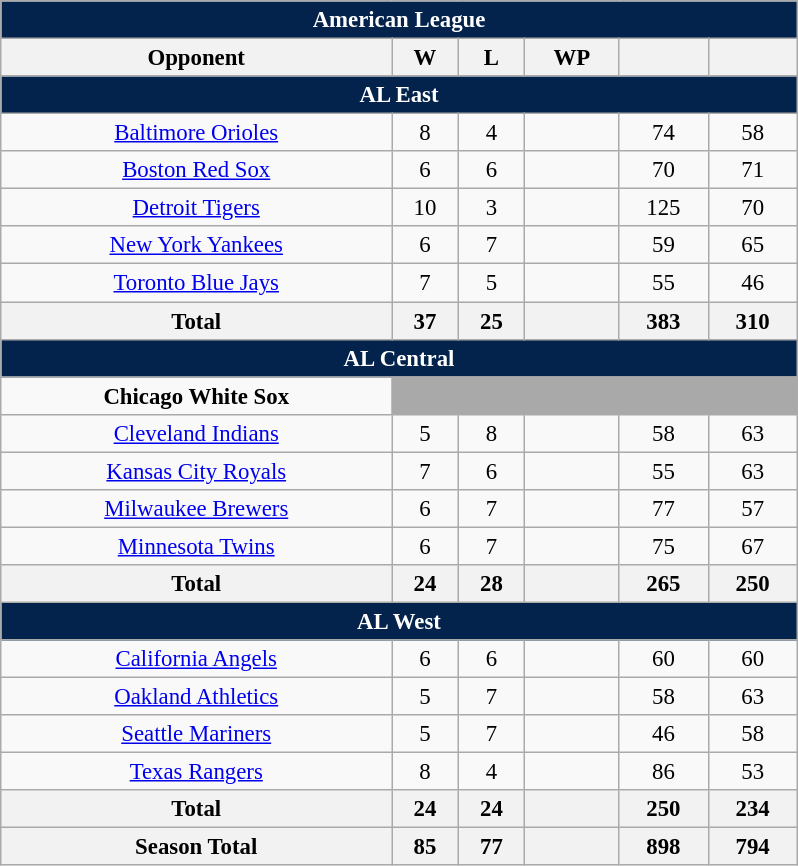<table class="wikitable" style="font-size:95%; text-align:center; width:35em;">
<tr>
<th colspan="7" style="background:#03224c; color:#ffffff;">American League</th>
</tr>
<tr>
<th>Opponent</th>
<th>W</th>
<th>L</th>
<th>WP</th>
<th></th>
<th></th>
</tr>
<tr>
<th colspan="7" style="background:#03224c; color:#ffffff;">AL East</th>
</tr>
<tr>
<td><a href='#'>Baltimore Orioles</a></td>
<td>8</td>
<td>4</td>
<td></td>
<td>74</td>
<td>58</td>
</tr>
<tr>
<td><a href='#'>Boston Red Sox</a></td>
<td>6</td>
<td>6</td>
<td></td>
<td>70</td>
<td>71</td>
</tr>
<tr>
<td><a href='#'>Detroit Tigers</a></td>
<td>10</td>
<td>3</td>
<td></td>
<td>125</td>
<td>70</td>
</tr>
<tr>
<td><a href='#'>New York Yankees</a></td>
<td>6</td>
<td>7</td>
<td></td>
<td>59</td>
<td>65</td>
</tr>
<tr>
<td><a href='#'>Toronto Blue Jays</a></td>
<td>7</td>
<td>5</td>
<td></td>
<td>55</td>
<td>46</td>
</tr>
<tr>
<th>Total</th>
<th>37</th>
<th>25</th>
<th></th>
<th>383</th>
<th>310</th>
</tr>
<tr>
<th colspan="7" style="background:#03224c; color:#ffffff;">AL Central</th>
</tr>
<tr>
<td><strong>Chicago White Sox</strong></td>
<td colspan=5 style="background:darkgray;"></td>
</tr>
<tr>
<td><a href='#'>Cleveland Indians</a></td>
<td>5</td>
<td>8</td>
<td></td>
<td>58</td>
<td>63</td>
</tr>
<tr>
<td><a href='#'>Kansas City Royals</a></td>
<td>7</td>
<td>6</td>
<td></td>
<td>55</td>
<td>63</td>
</tr>
<tr>
<td><a href='#'>Milwaukee Brewers</a></td>
<td>6</td>
<td>7</td>
<td></td>
<td>77</td>
<td>57</td>
</tr>
<tr>
<td><a href='#'>Minnesota Twins</a></td>
<td>6</td>
<td>7</td>
<td></td>
<td>75</td>
<td>67</td>
</tr>
<tr>
<th>Total</th>
<th>24</th>
<th>28</th>
<th></th>
<th>265</th>
<th>250</th>
</tr>
<tr>
<th colspan="7" style="background:#03224c; color:#ffffff;">AL West</th>
</tr>
<tr>
<td><a href='#'>California Angels</a></td>
<td>6</td>
<td>6</td>
<td></td>
<td>60</td>
<td>60</td>
</tr>
<tr>
<td><a href='#'>Oakland Athletics</a></td>
<td>5</td>
<td>7</td>
<td></td>
<td>58</td>
<td>63</td>
</tr>
<tr>
<td><a href='#'>Seattle Mariners</a></td>
<td>5</td>
<td>7</td>
<td></td>
<td>46</td>
<td>58</td>
</tr>
<tr>
<td><a href='#'>Texas Rangers</a></td>
<td>8</td>
<td>4</td>
<td></td>
<td>86</td>
<td>53</td>
</tr>
<tr>
<th>Total</th>
<th>24</th>
<th>24</th>
<th></th>
<th>250</th>
<th>234</th>
</tr>
<tr>
<th>Season Total</th>
<th>85</th>
<th>77</th>
<th></th>
<th>898</th>
<th>794</th>
</tr>
</table>
